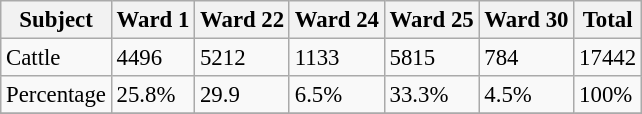<table class="wikitable sortable" style="font-size: 95%;">
<tr>
<th>Subject</th>
<th>Ward 1</th>
<th>Ward 22</th>
<th>Ward 24</th>
<th>Ward 25</th>
<th>Ward 30</th>
<th>Total</th>
</tr>
<tr>
<td>Cattle</td>
<td>4496</td>
<td>5212</td>
<td>1133</td>
<td>5815</td>
<td>784</td>
<td>17442</td>
</tr>
<tr>
<td>Percentage</td>
<td>25.8%</td>
<td>29.9</td>
<td>6.5%</td>
<td>33.3%</td>
<td>4.5%</td>
<td>100%</td>
</tr>
<tr>
</tr>
</table>
